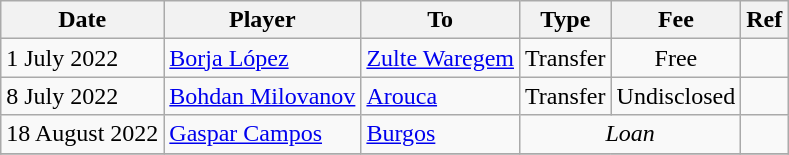<table class="wikitable">
<tr>
<th>Date</th>
<th>Player</th>
<th>To</th>
<th>Type</th>
<th>Fee</th>
<th>Ref</th>
</tr>
<tr>
<td>1 July 2022</td>
<td> <a href='#'>Borja López</a></td>
<td> <a href='#'>Zulte Waregem</a></td>
<td align=center>Transfer</td>
<td align=center>Free</td>
<td align=center></td>
</tr>
<tr>
<td>8 July 2022</td>
<td> <a href='#'>Bohdan Milovanov</a></td>
<td> <a href='#'>Arouca</a></td>
<td align=center>Transfer</td>
<td align=center>Undisclosed</td>
<td align=center></td>
</tr>
<tr>
<td>18 August 2022</td>
<td> <a href='#'>Gaspar Campos</a></td>
<td><a href='#'>Burgos</a></td>
<td colspan=2 align=center><em>Loan</em></td>
<td align=center></td>
</tr>
<tr>
</tr>
</table>
